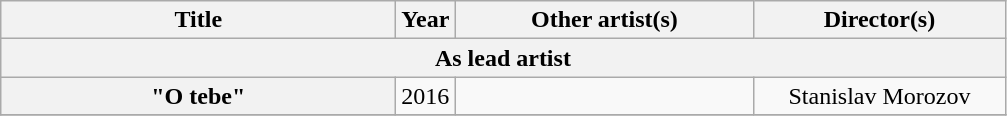<table class="wikitable plainrowheaders" style="text-align:center;">
<tr>
<th scope="col" style="width:16em;">Title</th>
<th scope="col">Year</th>
<th scope="col" style="width:12em;">Other artist(s)</th>
<th scope="col" style="width:10em;">Director(s)</th>
</tr>
<tr>
<th scope="col" colspan="4">As lead artist</th>
</tr>
<tr>
<th scope="row">"O tebe" </th>
<td>2016</td>
<td></td>
<td>Stanislav Morozov</td>
</tr>
<tr>
</tr>
</table>
